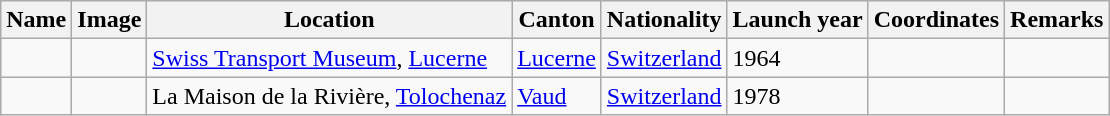<table class="wikitable">
<tr>
<th>Name</th>
<th>Image</th>
<th>Location</th>
<th>Canton</th>
<th>Nationality</th>
<th>Launch year</th>
<th>Coordinates</th>
<th>Remarks</th>
</tr>
<tr>
<td></td>
<td></td>
<td><a href='#'>Swiss Transport Museum</a>, <a href='#'>Lucerne</a></td>
<td> <a href='#'>Lucerne</a></td>
<td> <a href='#'>Switzerland</a></td>
<td>1964</td>
<td></td>
<td></td>
</tr>
<tr>
<td></td>
<td></td>
<td>La Maison de la Rivière, <a href='#'>Tolochenaz</a></td>
<td> <a href='#'>Vaud</a></td>
<td> <a href='#'>Switzerland</a></td>
<td>1978</td>
<td></td>
<td></td>
</tr>
</table>
